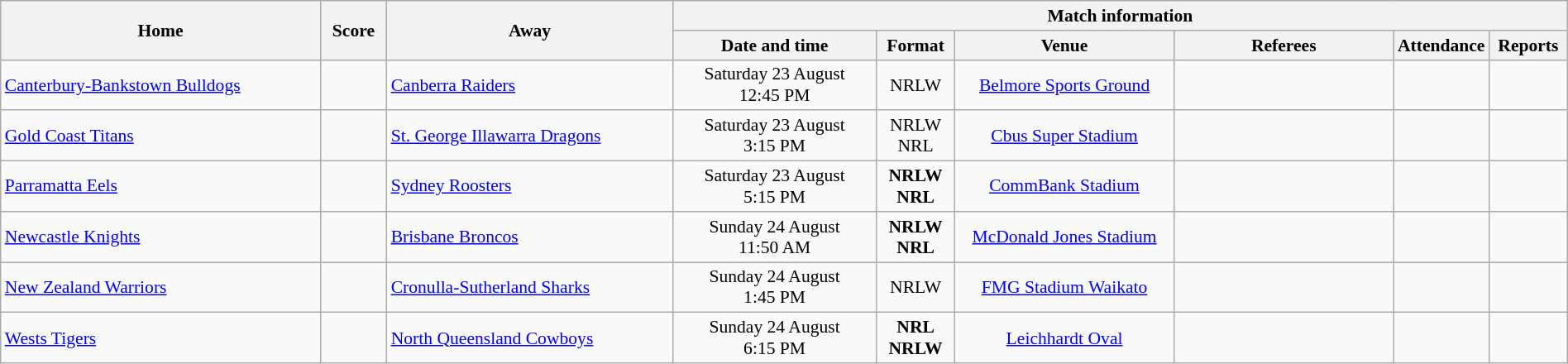<table class="wikitable" width="100%" style="border-collapse:collapse; font-size:90%; text-align:center;">
<tr>
<th rowspan="2">Home</th>
<th rowspan="2" text-align:center;>Score</th>
<th rowspan="2">Away</th>
<th colspan="6">Match information</th>
</tr>
<tr>
<th width="13%">Date and time</th>
<th width="5%">Format</th>
<th width="14%">Venue</th>
<th width="14%">Referees</th>
<th width="5%">Attendance</th>
<th width="5%">Reports</th>
</tr>
<tr>
<td align="left"> <a href='#'>Canterbury-Bankstown Bulldogs</a></td>
<td></td>
<td align="left"> <a href='#'>Canberra Raiders</a></td>
<td>Saturday 23 August<br>12:45 PM</td>
<td>NRLW<br></td>
<td><a href='#'>Belmore Sports Ground</a></td>
<td></td>
<td></td>
<td></td>
</tr>
<tr>
<td align="left"> <a href='#'>Gold Coast Titans</a></td>
<td></td>
<td align="left"> <a href='#'>St. George Illawarra Dragons</a></td>
<td>Saturday 23 August<br>3:15 PM</td>
<td>NRLW<br>NRL</td>
<td><a href='#'>Cbus Super Stadium</a></td>
<td></td>
<td></td>
<td></td>
</tr>
<tr>
<td align="left"> <a href='#'>Parramatta Eels</a></td>
<td></td>
<td align="left"> <a href='#'>Sydney Roosters</a></td>
<td>Saturday 23 August<br>5:15 PM</td>
<td><strong>NRLW<br>NRL </strong></td>
<td><a href='#'>CommBank Stadium</a></td>
<td></td>
<td></td>
<td></td>
</tr>
<tr>
<td align="left"> <a href='#'>Newcastle Knights</a></td>
<td></td>
<td align="left"> <a href='#'>Brisbane Broncos</a></td>
<td>Sunday 24 August<br>11:50 AM</td>
<td><strong>NRLW<br>NRL </strong></td>
<td><a href='#'>McDonald Jones Stadium</a></td>
<td></td>
<td></td>
<td></td>
</tr>
<tr>
<td align="left"> <a href='#'>New Zealand Warriors</a></td>
<td></td>
<td align="left"> <a href='#'>Cronulla-Sutherland Sharks</a></td>
<td>Sunday 24 August<br>1:45 PM</td>
<td>NRLW<br></td>
<td><a href='#'>FMG Stadium Waikato</a></td>
<td></td>
<td></td>
<td></td>
</tr>
<tr>
<td align="left"> <a href='#'>Wests Tigers</a></td>
<td></td>
<td align="left"> <a href='#'>North Queensland Cowboys</a></td>
<td>Sunday 24 August<br>6:15 PM</td>
<td><strong>NRL<br>NRLW </strong></td>
<td><a href='#'>Leichhardt Oval</a></td>
<td></td>
<td></td>
<td></td>
</tr>
</table>
